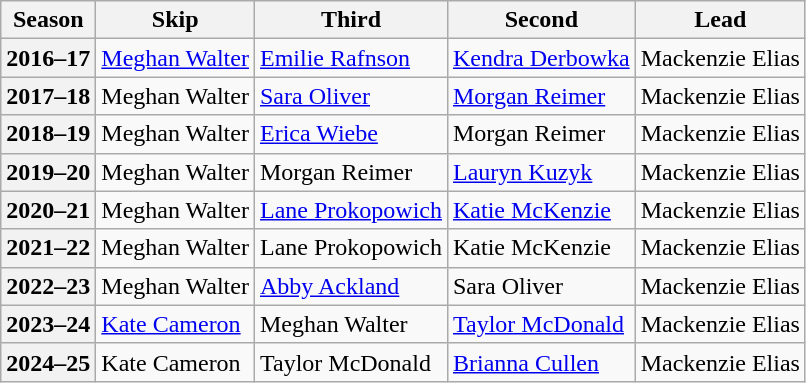<table class="wikitable">
<tr>
<th scope="col">Season</th>
<th scope="col">Skip</th>
<th scope="col">Third</th>
<th scope="col">Second</th>
<th scope="col">Lead</th>
</tr>
<tr>
<th scope="row">2016–17</th>
<td><a href='#'>Meghan Walter</a></td>
<td><a href='#'>Emilie Rafnson</a></td>
<td><a href='#'>Kendra Derbowka</a></td>
<td>Mackenzie Elias</td>
</tr>
<tr>
<th scope="row">2017–18</th>
<td>Meghan Walter</td>
<td><a href='#'>Sara Oliver</a></td>
<td><a href='#'>Morgan Reimer</a></td>
<td>Mackenzie Elias</td>
</tr>
<tr>
<th scope="row">2018–19</th>
<td>Meghan Walter</td>
<td><a href='#'>Erica Wiebe</a></td>
<td>Morgan Reimer</td>
<td>Mackenzie Elias</td>
</tr>
<tr>
<th scope="row">2019–20</th>
<td>Meghan Walter</td>
<td>Morgan Reimer</td>
<td><a href='#'>Lauryn Kuzyk</a></td>
<td>Mackenzie Elias</td>
</tr>
<tr>
<th scope="row">2020–21</th>
<td>Meghan Walter</td>
<td><a href='#'>Lane Prokopowich</a></td>
<td><a href='#'>Katie McKenzie</a></td>
<td>Mackenzie Elias</td>
</tr>
<tr>
<th scope="row">2021–22</th>
<td>Meghan Walter</td>
<td>Lane Prokopowich</td>
<td>Katie McKenzie</td>
<td>Mackenzie Elias</td>
</tr>
<tr>
<th scope="row">2022–23</th>
<td>Meghan Walter</td>
<td><a href='#'>Abby Ackland</a></td>
<td>Sara Oliver</td>
<td>Mackenzie Elias</td>
</tr>
<tr>
<th scope="row">2023–24</th>
<td><a href='#'>Kate Cameron</a></td>
<td>Meghan Walter</td>
<td><a href='#'>Taylor McDonald</a></td>
<td>Mackenzie Elias</td>
</tr>
<tr>
<th scope="row">2024–25</th>
<td>Kate Cameron</td>
<td>Taylor McDonald</td>
<td><a href='#'>Brianna Cullen</a></td>
<td>Mackenzie Elias</td>
</tr>
</table>
